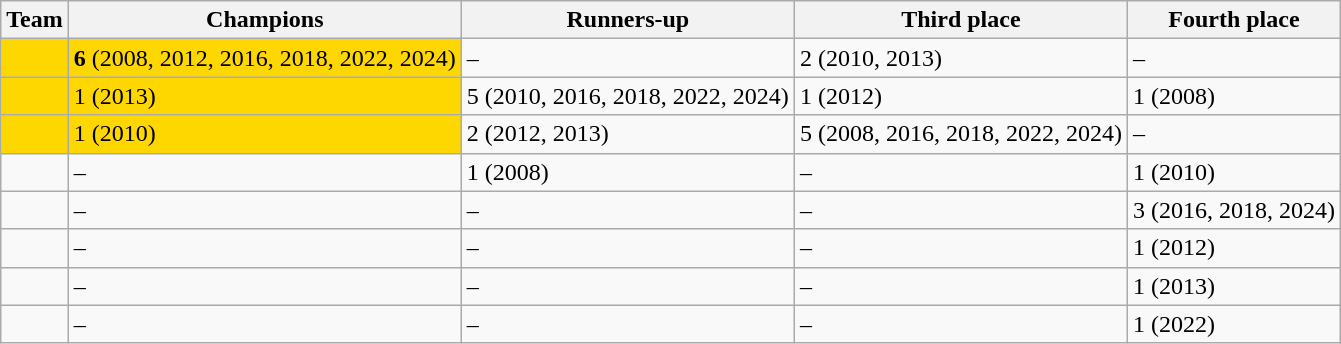<table class="wikitable">
<tr>
<th>Team</th>
<th>Champions</th>
<th>Runners-up</th>
<th>Third place</th>
<th>Fourth place</th>
</tr>
<tr>
<td bgcolor=gold></td>
<td bgcolor=gold><strong>6</strong> (2008, 2012, 2016, 2018, 2022, 2024)</td>
<td>–</td>
<td>2 (2010, 2013)</td>
<td>–</td>
</tr>
<tr>
<td bgcolor=gold></td>
<td bgcolor=gold>1 (2013)</td>
<td>5 (2010, 2016, 2018, 2022, 2024)</td>
<td>1 (2012)</td>
<td>1 (2008)</td>
</tr>
<tr>
<td bgcolor=gold></td>
<td bgcolor=gold>1 (2010)</td>
<td>2 (2012, 2013)</td>
<td>5 (2008, 2016, 2018, 2022, 2024)</td>
<td>–</td>
</tr>
<tr>
<td></td>
<td>–</td>
<td>1 (2008)</td>
<td>–</td>
<td>1 (2010)</td>
</tr>
<tr>
<td></td>
<td>–</td>
<td>–</td>
<td>–</td>
<td>3 (2016, 2018, 2024)</td>
</tr>
<tr>
<td></td>
<td>–</td>
<td>–</td>
<td>–</td>
<td>1 (2012)</td>
</tr>
<tr>
<td></td>
<td>–</td>
<td>–</td>
<td>–</td>
<td>1 (2013)</td>
</tr>
<tr>
<td></td>
<td>–</td>
<td>–</td>
<td>–</td>
<td>1 (2022)</td>
</tr>
</table>
